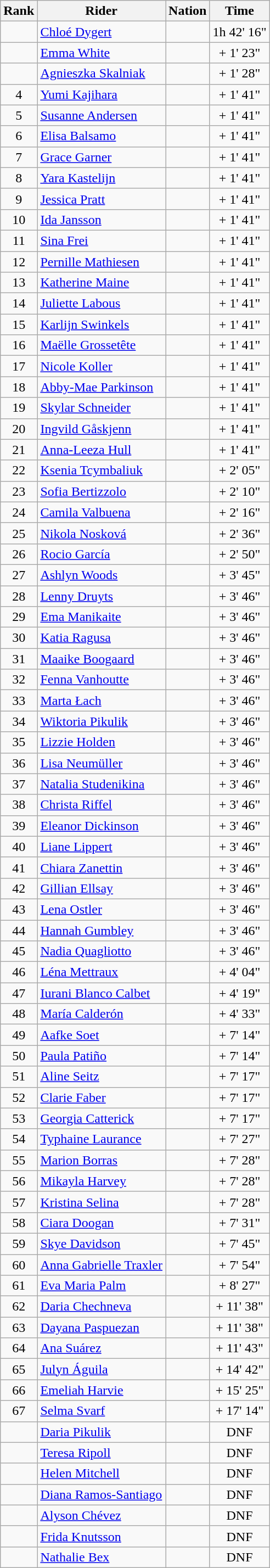<table class="wikitable">
<tr>
<th>Rank</th>
<th>Rider</th>
<th>Nation</th>
<th>Time</th>
</tr>
<tr>
<td align="center"></td>
<td><a href='#'>Chloé Dygert</a></td>
<td></td>
<td align="center">1h 42' 16"</td>
</tr>
<tr>
<td align="center"></td>
<td><a href='#'>Emma White</a></td>
<td></td>
<td align="center">+ 1' 23"</td>
</tr>
<tr>
<td align="center"></td>
<td><a href='#'>Agnieszka Skalniak</a></td>
<td></td>
<td align="center">+ 1' 28"</td>
</tr>
<tr>
<td align="center">4</td>
<td><a href='#'>Yumi Kajihara</a></td>
<td></td>
<td align="center">+ 1' 41"</td>
</tr>
<tr>
<td align="center">5</td>
<td><a href='#'>Susanne Andersen</a></td>
<td></td>
<td align="center">+ 1' 41"</td>
</tr>
<tr>
<td align="center">6</td>
<td><a href='#'>Elisa Balsamo</a></td>
<td></td>
<td align="center">+ 1' 41"</td>
</tr>
<tr>
<td align="center">7</td>
<td><a href='#'>Grace Garner</a></td>
<td></td>
<td align="center">+ 1' 41"</td>
</tr>
<tr>
<td align="center">8</td>
<td><a href='#'>Yara Kastelijn</a></td>
<td></td>
<td align="center">+ 1' 41"</td>
</tr>
<tr>
<td align="center">9</td>
<td><a href='#'>Jessica Pratt</a></td>
<td></td>
<td align="center">+ 1' 41"</td>
</tr>
<tr>
<td align="center">10</td>
<td><a href='#'>Ida Jansson</a></td>
<td></td>
<td align="center">+ 1' 41"</td>
</tr>
<tr>
<td align="center">11</td>
<td><a href='#'>Sina Frei</a></td>
<td></td>
<td align="center">+ 1' 41"</td>
</tr>
<tr>
<td align="center">12</td>
<td><a href='#'>Pernille Mathiesen</a></td>
<td></td>
<td align="center">+ 1' 41"</td>
</tr>
<tr>
<td align="center">13</td>
<td><a href='#'>Katherine Maine</a></td>
<td></td>
<td align="center">+ 1' 41"</td>
</tr>
<tr>
<td align="center">14</td>
<td><a href='#'>Juliette Labous</a></td>
<td></td>
<td align="center">+ 1' 41"</td>
</tr>
<tr>
<td align="center">15</td>
<td><a href='#'>Karlijn Swinkels</a></td>
<td></td>
<td align="center">+ 1' 41"</td>
</tr>
<tr>
<td align="center">16</td>
<td><a href='#'>Maëlle Grossetête</a></td>
<td></td>
<td align="center">+ 1' 41"</td>
</tr>
<tr>
<td align="center">17</td>
<td><a href='#'>Nicole Koller</a></td>
<td></td>
<td align="center">+ 1' 41"</td>
</tr>
<tr>
<td align="center">18</td>
<td><a href='#'>Abby-Mae Parkinson</a></td>
<td></td>
<td align="center">+ 1' 41"</td>
</tr>
<tr>
<td align="center">19</td>
<td><a href='#'>Skylar Schneider</a></td>
<td></td>
<td align="center">+ 1' 41"</td>
</tr>
<tr>
<td align="center">20</td>
<td><a href='#'>Ingvild Gåskjenn</a></td>
<td></td>
<td align="center">+ 1' 41"</td>
</tr>
<tr>
<td align="center">21</td>
<td><a href='#'>Anna-Leeza Hull</a></td>
<td></td>
<td align="center">+ 1' 41"</td>
</tr>
<tr>
<td align="center">22</td>
<td><a href='#'>Ksenia Tcymbaliuk</a></td>
<td></td>
<td align="center">+ 2' 05"</td>
</tr>
<tr>
<td align="center">23</td>
<td><a href='#'>Sofia Bertizzolo</a></td>
<td></td>
<td align="center">+ 2' 10"</td>
</tr>
<tr>
<td align="center">24</td>
<td><a href='#'>Camila Valbuena</a></td>
<td></td>
<td align="center">+ 2' 16"</td>
</tr>
<tr>
<td align="center">25</td>
<td><a href='#'>Nikola Nosková</a></td>
<td></td>
<td align="center">+ 2' 36"</td>
</tr>
<tr>
<td align="center">26</td>
<td><a href='#'>Rocio García</a></td>
<td></td>
<td align="center">+ 2' 50"</td>
</tr>
<tr>
<td align="center">27</td>
<td><a href='#'>Ashlyn Woods</a></td>
<td></td>
<td align="center">+ 3' 45"</td>
</tr>
<tr>
<td align="center">28</td>
<td><a href='#'>Lenny Druyts</a></td>
<td></td>
<td align="center">+ 3' 46"</td>
</tr>
<tr>
<td align="center">29</td>
<td><a href='#'>Ema Manikaite</a></td>
<td></td>
<td align="center">+ 3' 46"</td>
</tr>
<tr>
<td align="center">30</td>
<td><a href='#'>Katia Ragusa</a></td>
<td></td>
<td align="center">+ 3' 46"</td>
</tr>
<tr>
<td align="center">31</td>
<td><a href='#'>Maaike Boogaard</a></td>
<td></td>
<td align="center">+ 3' 46"</td>
</tr>
<tr>
<td align="center">32</td>
<td><a href='#'>Fenna Vanhoutte</a></td>
<td></td>
<td align="center">+ 3' 46"</td>
</tr>
<tr>
<td align="center">33</td>
<td><a href='#'>Marta Łach</a></td>
<td></td>
<td align="center">+ 3' 46"</td>
</tr>
<tr>
<td align="center">34</td>
<td><a href='#'>Wiktoria Pikulik</a></td>
<td></td>
<td align="center">+ 3' 46"</td>
</tr>
<tr>
<td align="center">35</td>
<td><a href='#'>Lizzie Holden</a></td>
<td></td>
<td align="center">+ 3' 46"</td>
</tr>
<tr>
<td align="center">36</td>
<td><a href='#'>Lisa Neumüller</a></td>
<td></td>
<td align="center">+ 3' 46"</td>
</tr>
<tr>
<td align="center">37</td>
<td><a href='#'>Natalia Studenikina</a></td>
<td></td>
<td align="center">+ 3' 46"</td>
</tr>
<tr>
<td align="center">38</td>
<td><a href='#'>Christa Riffel</a></td>
<td></td>
<td align="center">+ 3' 46"</td>
</tr>
<tr>
<td align="center">39</td>
<td><a href='#'>Eleanor Dickinson</a></td>
<td></td>
<td align="center">+ 3' 46"</td>
</tr>
<tr>
<td align="center">40</td>
<td><a href='#'>Liane Lippert</a></td>
<td></td>
<td align="center">+ 3' 46"</td>
</tr>
<tr>
<td align="center">41</td>
<td><a href='#'>Chiara Zanettin</a></td>
<td></td>
<td align="center">+ 3' 46"</td>
</tr>
<tr>
<td align="center">42</td>
<td><a href='#'>Gillian Ellsay</a></td>
<td></td>
<td align="center">+ 3' 46"</td>
</tr>
<tr>
<td align="center">43</td>
<td><a href='#'>Lena Ostler</a></td>
<td></td>
<td align="center">+ 3' 46"</td>
</tr>
<tr>
<td align="center">44</td>
<td><a href='#'>Hannah Gumbley</a></td>
<td></td>
<td align="center">+ 3' 46"</td>
</tr>
<tr>
<td align="center">45</td>
<td><a href='#'>Nadia Quagliotto</a></td>
<td></td>
<td align="center">+ 3' 46"</td>
</tr>
<tr>
<td align="center">46</td>
<td><a href='#'>Léna Mettraux</a></td>
<td></td>
<td align="center">+ 4' 04"</td>
</tr>
<tr>
<td align="center">47</td>
<td><a href='#'>Iurani Blanco Calbet</a></td>
<td></td>
<td align="center">+ 4' 19"</td>
</tr>
<tr>
<td align="center">48</td>
<td><a href='#'>María Calderón</a></td>
<td></td>
<td align="center">+ 4' 33"</td>
</tr>
<tr>
<td align="center">49</td>
<td><a href='#'>Aafke Soet</a></td>
<td></td>
<td align="center">+ 7' 14"</td>
</tr>
<tr>
<td align="center">50</td>
<td><a href='#'>Paula Patiño</a></td>
<td></td>
<td align="center">+ 7' 14"</td>
</tr>
<tr>
<td align="center">51</td>
<td><a href='#'>Aline Seitz</a></td>
<td></td>
<td align="center">+ 7' 17"</td>
</tr>
<tr>
<td align="center">52</td>
<td><a href='#'>Clarie Faber</a></td>
<td></td>
<td align="center">+ 7' 17"</td>
</tr>
<tr>
<td align="center">53</td>
<td><a href='#'>Georgia Catterick</a></td>
<td></td>
<td align="center">+ 7' 17"</td>
</tr>
<tr>
<td align="center">54</td>
<td><a href='#'>Typhaine Laurance</a></td>
<td></td>
<td align="center">+ 7' 27"</td>
</tr>
<tr>
<td align="center">55</td>
<td><a href='#'>Marion Borras</a></td>
<td></td>
<td align="center">+ 7' 28"</td>
</tr>
<tr>
<td align="center">56</td>
<td><a href='#'>Mikayla Harvey</a></td>
<td></td>
<td align="center">+ 7' 28"</td>
</tr>
<tr>
<td align="center">57</td>
<td><a href='#'>Kristina Selina</a></td>
<td></td>
<td align="center">+ 7' 28"</td>
</tr>
<tr>
<td align="center">58</td>
<td><a href='#'>Ciara Doogan</a></td>
<td></td>
<td align="center">+ 7' 31"</td>
</tr>
<tr>
<td align="center">59</td>
<td><a href='#'>Skye Davidson</a></td>
<td></td>
<td align="center">+ 7' 45"</td>
</tr>
<tr>
<td align="center">60</td>
<td><a href='#'>Anna Gabrielle Traxler</a></td>
<td></td>
<td align="center">+ 7' 54"</td>
</tr>
<tr>
<td align="center">61</td>
<td><a href='#'>Eva Maria Palm</a></td>
<td></td>
<td align="center">+ 8' 27"</td>
</tr>
<tr>
<td align="center">62</td>
<td><a href='#'>Daria Chechneva</a></td>
<td></td>
<td align="center">+ 11' 38"</td>
</tr>
<tr>
<td align="center">63</td>
<td><a href='#'>Dayana Paspuezan</a></td>
<td></td>
<td align="center">+ 11' 38"</td>
</tr>
<tr>
<td align="center">64</td>
<td><a href='#'>Ana Suárez</a></td>
<td></td>
<td align="center">+ 11' 43"</td>
</tr>
<tr>
<td align="center">65</td>
<td><a href='#'>Julyn Águila</a></td>
<td></td>
<td align="center">+ 14' 42"</td>
</tr>
<tr>
<td align="center">66</td>
<td><a href='#'>Emeliah Harvie</a></td>
<td></td>
<td align="center">+ 15' 25"</td>
</tr>
<tr>
<td align="center">67</td>
<td><a href='#'>Selma Svarf</a></td>
<td></td>
<td align="center">+ 17' 14"</td>
</tr>
<tr>
<td align="center"></td>
<td><a href='#'>Daria Pikulik</a></td>
<td></td>
<td align="center">DNF</td>
</tr>
<tr>
<td align="center"></td>
<td><a href='#'>Teresa Ripoll</a></td>
<td></td>
<td align="center">DNF</td>
</tr>
<tr>
<td align="center"></td>
<td><a href='#'>Helen Mitchell</a></td>
<td></td>
<td align="center">DNF</td>
</tr>
<tr>
<td align="center"></td>
<td><a href='#'>Diana Ramos-Santiago</a></td>
<td></td>
<td align="center">DNF</td>
</tr>
<tr>
<td align="center"></td>
<td><a href='#'>Alyson Chévez</a></td>
<td></td>
<td align="center">DNF</td>
</tr>
<tr>
<td align="center"></td>
<td><a href='#'>Frida Knutsson</a></td>
<td></td>
<td align="center">DNF</td>
</tr>
<tr>
<td align="center"></td>
<td><a href='#'>Nathalie Bex</a></td>
<td></td>
<td align="center">DNF</td>
</tr>
</table>
